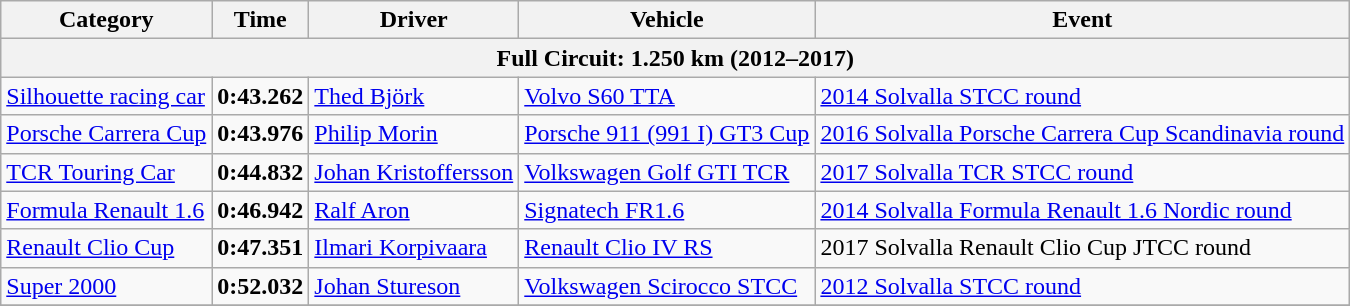<table class="wikitable">
<tr>
<th>Category</th>
<th>Time</th>
<th>Driver</th>
<th>Vehicle</th>
<th>Event</th>
</tr>
<tr>
<th colspan=5>Full Circuit: 1.250 km (2012–2017)</th>
</tr>
<tr>
<td><a href='#'>Silhouette racing car</a></td>
<td><strong>0:43.262</strong></td>
<td><a href='#'>Thed Björk</a></td>
<td><a href='#'>Volvo S60 TTA</a></td>
<td><a href='#'>2014 Solvalla STCC round</a></td>
</tr>
<tr>
<td><a href='#'>Porsche Carrera Cup</a></td>
<td><strong>0:43.976</strong></td>
<td><a href='#'>Philip Morin</a></td>
<td><a href='#'>Porsche 911 (991 I) GT3 Cup</a></td>
<td><a href='#'>2016 Solvalla Porsche Carrera Cup Scandinavia round</a></td>
</tr>
<tr>
<td><a href='#'>TCR Touring Car</a></td>
<td><strong>0:44.832</strong></td>
<td><a href='#'>Johan Kristoffersson</a></td>
<td><a href='#'>Volkswagen Golf GTI TCR</a></td>
<td><a href='#'>2017 Solvalla TCR STCC round</a></td>
</tr>
<tr>
<td><a href='#'>Formula Renault 1.6</a></td>
<td><strong>0:46.942</strong></td>
<td><a href='#'>Ralf Aron</a></td>
<td><a href='#'>Signatech FR1.6</a></td>
<td><a href='#'>2014 Solvalla Formula Renault 1.6 Nordic round</a></td>
</tr>
<tr>
<td><a href='#'>Renault Clio Cup</a></td>
<td><strong>0:47.351</strong></td>
<td><a href='#'>Ilmari Korpivaara</a></td>
<td><a href='#'>Renault Clio IV RS</a></td>
<td>2017 Solvalla Renault Clio Cup JTCC round</td>
</tr>
<tr>
<td><a href='#'>Super 2000</a></td>
<td><strong>0:52.032</strong></td>
<td><a href='#'>Johan Stureson</a></td>
<td><a href='#'>Volkswagen Scirocco STCC</a></td>
<td><a href='#'>2012 Solvalla STCC round</a></td>
</tr>
<tr>
</tr>
</table>
